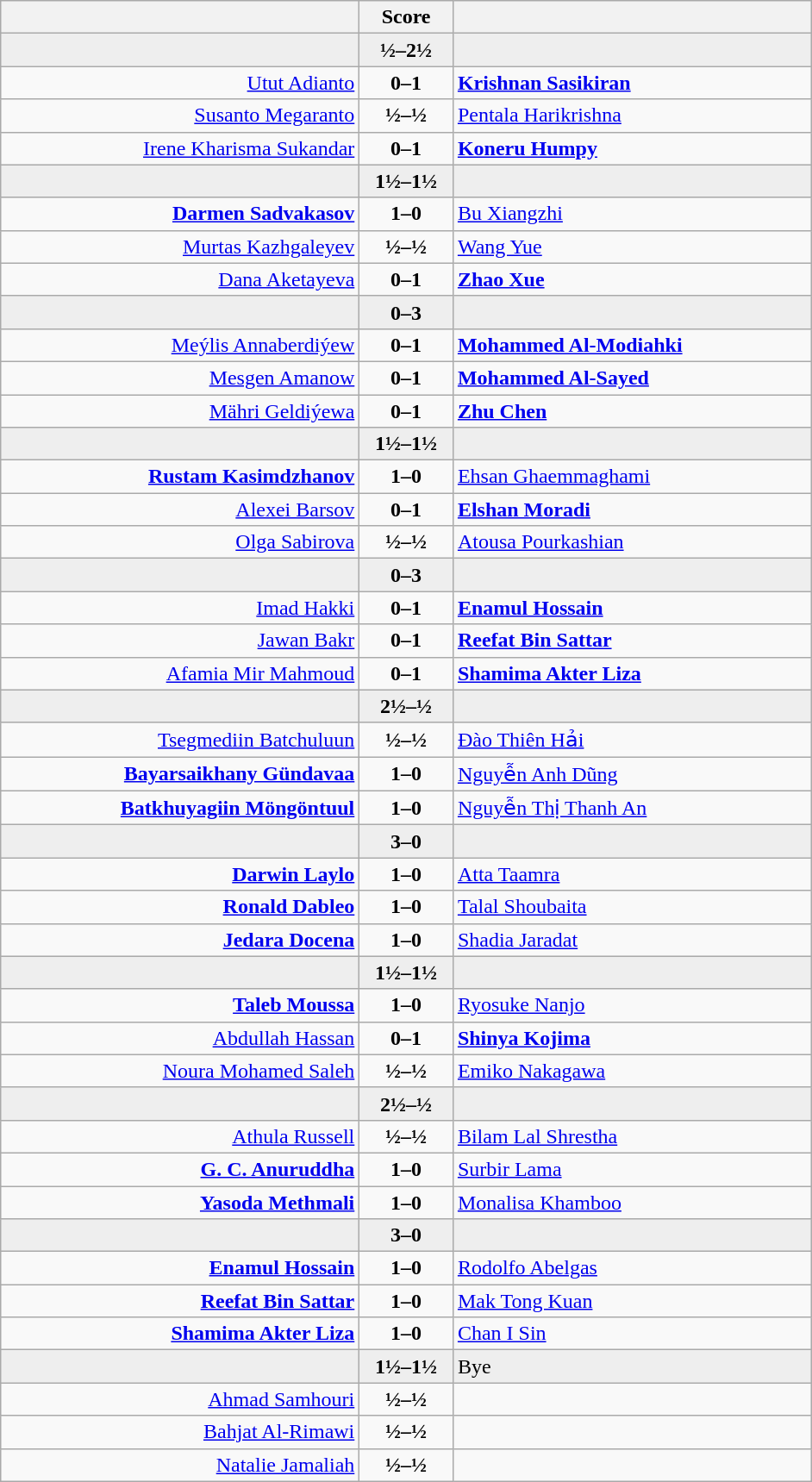<table class="wikitable" style="text-align: center;">
<tr>
<th align="right" width="270"></th>
<th width="65">Score</th>
<th align="left" width="270"></th>
</tr>
<tr style="background:#eeeeee;">
<td align=right></td>
<td align=center><strong>½–2½</strong></td>
<td align=left><strong></strong></td>
</tr>
<tr>
<td align=right><a href='#'>Utut Adianto</a></td>
<td align=center><strong>0–1</strong></td>
<td align=left><strong><a href='#'>Krishnan Sasikiran</a></strong></td>
</tr>
<tr>
<td align=right><a href='#'>Susanto Megaranto</a></td>
<td align=center><strong>½–½</strong></td>
<td align=left><a href='#'>Pentala Harikrishna</a></td>
</tr>
<tr>
<td align=right><a href='#'>Irene Kharisma Sukandar</a></td>
<td align=center><strong>0–1</strong></td>
<td align=left><strong><a href='#'>Koneru Humpy</a></strong></td>
</tr>
<tr style="background:#eeeeee;">
<td align=right></td>
<td align=center><strong>1½–1½</strong></td>
<td align=left><strong></strong></td>
</tr>
<tr>
<td align=right><strong><a href='#'>Darmen Sadvakasov</a></strong></td>
<td align=center><strong>1–0</strong></td>
<td align=left><a href='#'>Bu Xiangzhi</a></td>
</tr>
<tr>
<td align=right><a href='#'>Murtas Kazhgaleyev</a></td>
<td align=center><strong>½–½</strong></td>
<td align=left><a href='#'>Wang Yue</a></td>
</tr>
<tr>
<td align=right><a href='#'>Dana Aketayeva</a></td>
<td align=center><strong>0–1</strong></td>
<td align=left><strong><a href='#'>Zhao Xue</a></strong></td>
</tr>
<tr style="background:#eeeeee;">
<td align=right></td>
<td align=center><strong>0–3</strong></td>
<td align=left><strong></strong></td>
</tr>
<tr>
<td align=right><a href='#'>Meýlis Annaberdiýew</a></td>
<td align=center><strong>0–1</strong></td>
<td align=left><strong><a href='#'>Mohammed Al-Modiahki</a></strong></td>
</tr>
<tr>
<td align=right><a href='#'>Mesgen Amanow</a></td>
<td align=center><strong>0–1</strong></td>
<td align=left><strong><a href='#'>Mohammed Al-Sayed</a></strong></td>
</tr>
<tr>
<td align=right><a href='#'>Mähri Geldiýewa</a></td>
<td align=center><strong>0–1</strong></td>
<td align=left><strong><a href='#'>Zhu Chen</a></strong></td>
</tr>
<tr style="background:#eeeeee;">
<td align=right></td>
<td align=center><strong>1½–1½</strong></td>
<td align=left></td>
</tr>
<tr>
<td align=right><strong><a href='#'>Rustam Kasimdzhanov</a></strong></td>
<td align=center><strong>1–0</strong></td>
<td align=left><a href='#'>Ehsan Ghaemmaghami</a></td>
</tr>
<tr>
<td align=right><a href='#'>Alexei Barsov</a></td>
<td align=center><strong>0–1</strong></td>
<td align=left><strong><a href='#'>Elshan Moradi</a></strong></td>
</tr>
<tr>
<td align=right><a href='#'>Olga Sabirova</a></td>
<td align=center><strong>½–½</strong></td>
<td align=left><a href='#'>Atousa Pourkashian</a></td>
</tr>
<tr style="background:#eeeeee;">
<td align=right></td>
<td align=center><strong>0–3</strong></td>
<td align=left><strong></strong></td>
</tr>
<tr>
<td align=right><a href='#'>Imad Hakki</a></td>
<td align=center><strong>0–1</strong></td>
<td align=left><strong><a href='#'>Enamul Hossain</a></strong></td>
</tr>
<tr>
<td align=right><a href='#'>Jawan Bakr</a></td>
<td align=center><strong>0–1</strong></td>
<td align=left><strong><a href='#'>Reefat Bin Sattar</a></strong></td>
</tr>
<tr>
<td align=right><a href='#'>Afamia Mir Mahmoud</a></td>
<td align=center><strong>0–1</strong></td>
<td align=left><strong><a href='#'>Shamima Akter Liza</a></strong></td>
</tr>
<tr style="background:#eeeeee;">
<td align=right><strong></strong></td>
<td align=center><strong>2½–½</strong></td>
<td align=left></td>
</tr>
<tr>
<td align=right><a href='#'>Tsegmediin Batchuluun</a></td>
<td align=center><strong>½–½</strong></td>
<td align=left><a href='#'>Đào Thiên Hải</a></td>
</tr>
<tr>
<td align=right><strong><a href='#'>Bayarsaikhany Gündavaa</a></strong></td>
<td align=center><strong>1–0</strong></td>
<td align=left><a href='#'>Nguyễn Anh Dũng</a></td>
</tr>
<tr>
<td align=right><strong><a href='#'>Batkhuyagiin Möngöntuul</a></strong></td>
<td align=center><strong>1–0</strong></td>
<td align=left><a href='#'>Nguyễn Thị Thanh An</a></td>
</tr>
<tr style="background:#eeeeee;">
<td align=right><strong></strong></td>
<td align=center><strong>3–0</strong></td>
<td align=left></td>
</tr>
<tr>
<td align=right><strong><a href='#'>Darwin Laylo</a></strong></td>
<td align=center><strong>1–0</strong></td>
<td align=left><a href='#'>Atta Taamra</a></td>
</tr>
<tr>
<td align=right><strong><a href='#'>Ronald Dableo</a></strong></td>
<td align=center><strong>1–0</strong></td>
<td align=left><a href='#'>Talal Shoubaita</a></td>
</tr>
<tr>
<td align=right><strong><a href='#'>Jedara Docena</a></strong></td>
<td align=center><strong>1–0</strong></td>
<td align=left><a href='#'>Shadia Jaradat</a></td>
</tr>
<tr style="background:#eeeeee;">
<td align=right></td>
<td align=center><strong>1½–1½</strong></td>
<td align=left></td>
</tr>
<tr>
<td align=right><strong><a href='#'>Taleb Moussa</a></strong></td>
<td align=center><strong>1–0</strong></td>
<td align=left><a href='#'>Ryosuke Nanjo</a></td>
</tr>
<tr>
<td align=right><a href='#'>Abdullah Hassan</a></td>
<td align=center><strong>0–1</strong></td>
<td align=left><strong><a href='#'>Shinya Kojima</a></strong></td>
</tr>
<tr>
<td align=right><a href='#'>Noura Mohamed Saleh</a></td>
<td align=center><strong>½–½</strong></td>
<td align=left><a href='#'>Emiko Nakagawa</a></td>
</tr>
<tr style="background:#eeeeee;">
<td align=right><strong></strong></td>
<td align=center><strong>2½–½</strong></td>
<td align=left></td>
</tr>
<tr>
<td align=right><a href='#'>Athula Russell</a></td>
<td align=center><strong>½–½</strong></td>
<td align=left><a href='#'>Bilam Lal Shrestha</a></td>
</tr>
<tr>
<td align=right><strong><a href='#'>G. C. Anuruddha</a></strong></td>
<td align=center><strong>1–0</strong></td>
<td align=left><a href='#'>Surbir Lama</a></td>
</tr>
<tr>
<td align=right><strong><a href='#'>Yasoda Methmali</a></strong></td>
<td align=center><strong>1–0</strong></td>
<td align=left><a href='#'>Monalisa Khamboo</a></td>
</tr>
<tr style="background:#eeeeee;">
<td align=right><strong></strong></td>
<td align=center><strong>3–0</strong></td>
<td align=left></td>
</tr>
<tr>
<td align=right><strong><a href='#'>Enamul Hossain</a></strong></td>
<td align=center><strong>1–0</strong></td>
<td align=left><a href='#'>Rodolfo Abelgas</a></td>
</tr>
<tr>
<td align=right><strong><a href='#'>Reefat Bin Sattar</a></strong></td>
<td align=center><strong>1–0</strong></td>
<td align=left><a href='#'>Mak Tong Kuan</a></td>
</tr>
<tr>
<td align=right><strong><a href='#'>Shamima Akter Liza</a></strong></td>
<td align=center><strong>1–0</strong></td>
<td align=left><a href='#'>Chan I Sin</a></td>
</tr>
<tr style="background:#eeeeee;">
<td align=right></td>
<td align=center><strong>1½–1½</strong></td>
<td align=left>Bye</td>
</tr>
<tr>
<td align=right><a href='#'>Ahmad Samhouri</a></td>
<td align=center><strong>½–½</strong></td>
<td align=left></td>
</tr>
<tr>
<td align=right><a href='#'>Bahjat Al-Rimawi</a></td>
<td align=center><strong>½–½</strong></td>
<td align=left></td>
</tr>
<tr>
<td align=right><a href='#'>Natalie Jamaliah</a></td>
<td align=center><strong>½–½</strong></td>
<td align=left></td>
</tr>
</table>
